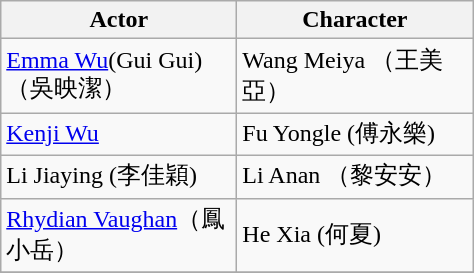<table class="wikitable">
<tr>
<th width=150>Actor</th>
<th width=150>Character</th>
</tr>
<tr>
<td><a href='#'>Emma Wu</a>(Gui Gui)（吳映潔）</td>
<td>Wang Meiya （王美亞）</td>
</tr>
<tr>
<td><a href='#'>Kenji Wu</a></td>
<td>Fu Yongle (傅永樂)</td>
</tr>
<tr>
<td>Li Jiaying (李佳穎)</td>
<td>Li Anan （黎安安）</td>
</tr>
<tr>
<td><a href='#'>Rhydian Vaughan</a>（鳳小岳）</td>
<td>He Xia (何夏)</td>
</tr>
<tr>
</tr>
</table>
